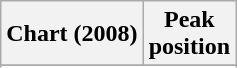<table class="wikitable plainrowheaders sortable" style="text-align:center;">
<tr>
<th>Chart (2008)</th>
<th>Peak<br>position</th>
</tr>
<tr>
</tr>
<tr>
</tr>
<tr>
</tr>
<tr>
</tr>
</table>
